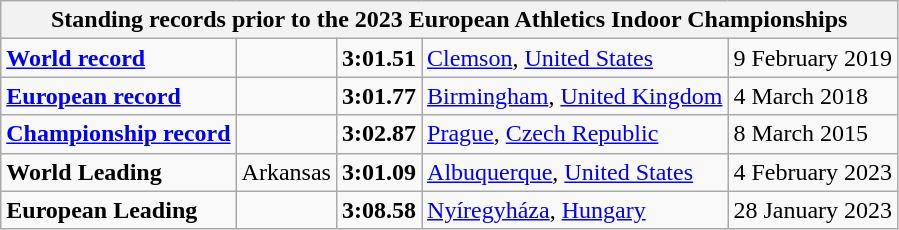<table class="wikitable">
<tr>
<th colspan="5">Standing records prior to the 2023 European Athletics Indoor Championships</th>
</tr>
<tr>
<td><strong><a href='#'>World record</a></strong></td>
<td></td>
<td><strong>3:01.51 </strong></td>
<td><a href='#'>Clemson</a>, <a href='#'>United States</a></td>
<td>9 February 2019</td>
</tr>
<tr>
<td><strong><a href='#'>European record</a></strong></td>
<td></td>
<td><strong>3:01.77</strong></td>
<td><a href='#'>Birmingham</a>, <a href='#'>United Kingdom</a></td>
<td>4 March 2018</td>
</tr>
<tr>
<td><strong><a href='#'>Championship record</a></strong></td>
<td></td>
<td><strong>3:02.87</strong></td>
<td><a href='#'>Prague</a>, <a href='#'>Czech Republic</a></td>
<td>8 March 2015</td>
</tr>
<tr>
<td><strong>World Leading</strong></td>
<td> Arkansas</td>
<td><strong>3:01.09 </strong></td>
<td><a href='#'>Albuquerque</a>, <a href='#'>United States</a></td>
<td>4 February 2023</td>
</tr>
<tr>
<td><strong>European Leading</strong></td>
<td></td>
<td><strong>3:08.58</strong></td>
<td><a href='#'>Nyíregyháza</a>, <a href='#'>Hungary</a></td>
<td>28 January 2023</td>
</tr>
</table>
